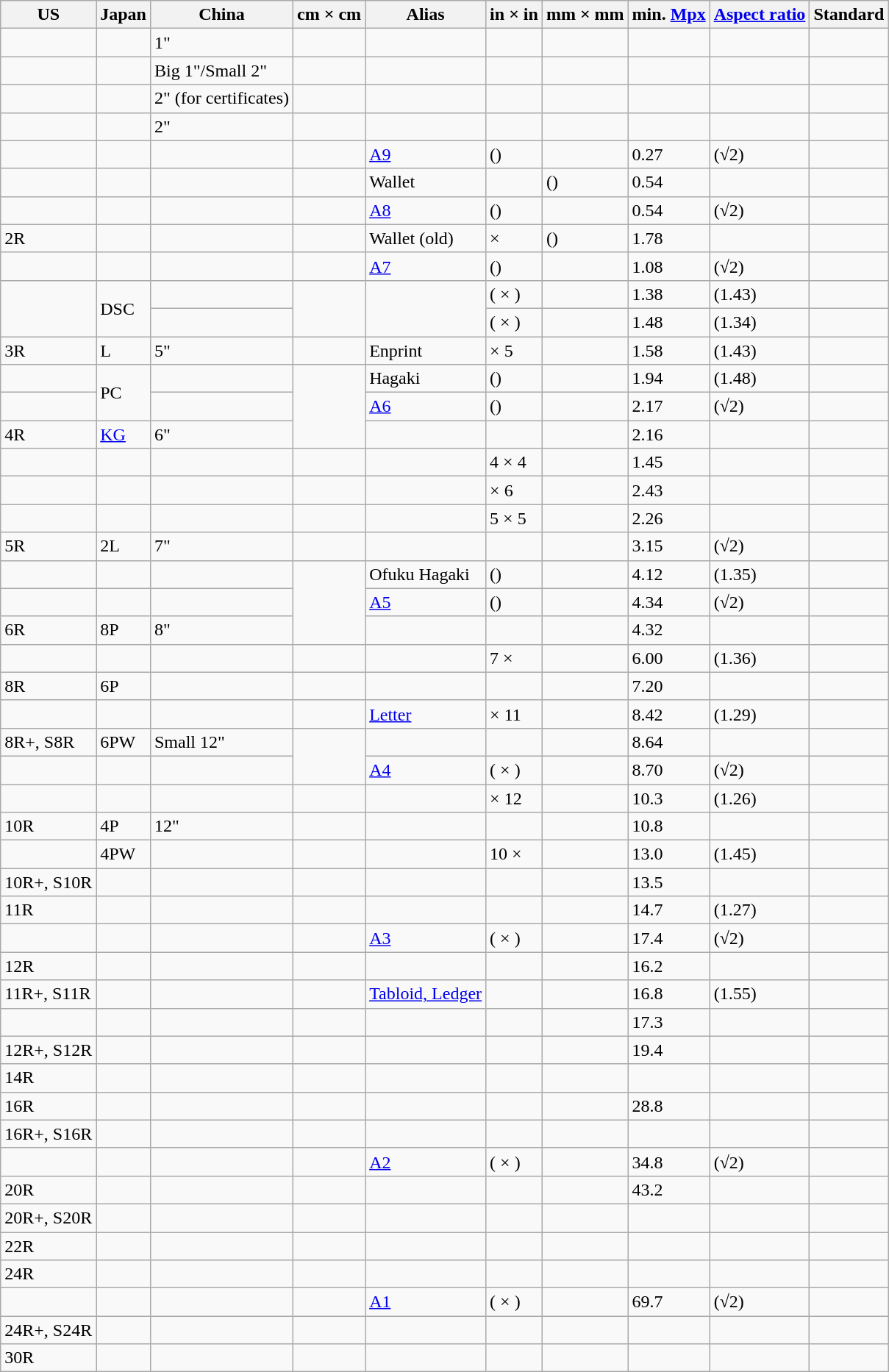<table class="wikitable sortable">
<tr>
<th>US</th>
<th>Japan</th>
<th>China</th>
<th title="International, approximate centimeters">cm × cm</th>
<th>Alias</th>
<th>in × in</th>
<th>mm × mm</th>
<th title="minimal number of pixels for low-density, 300 ppi prints">min. <a href='#'>Mpx</a></th>
<th><a href='#'>Aspect ratio</a></th>
<th>Standard</th>
</tr>
<tr>
<td></td>
<td></td>
<td>1"</td>
<td></td>
<td></td>
<td></td>
<td></td>
<td></td>
<td></td>
<td></td>
</tr>
<tr>
<td></td>
<td></td>
<td>Big 1"/Small 2"</td>
<td></td>
<td></td>
<td></td>
<td></td>
<td></td>
<td></td>
<td></td>
</tr>
<tr>
<td></td>
<td></td>
<td>2" (for certificates)</td>
<td></td>
<td></td>
<td></td>
<td></td>
<td></td>
<td></td>
<td></td>
</tr>
<tr>
<td></td>
<td></td>
<td>2"</td>
<td></td>
<td></td>
<td></td>
<td></td>
<td></td>
<td></td>
<td></td>
</tr>
<tr>
<td></td>
<td></td>
<td></td>
<td></td>
<td><a href='#'>A9</a></td>
<td>()</td>
<td></td>
<td>0.27</td>
<td> (√2)</td>
<td></td>
</tr>
<tr>
<td></td>
<td></td>
<td></td>
<td></td>
<td>Wallet</td>
<td></td>
<td>()</td>
<td>0.54</td>
<td></td>
<td></td>
</tr>
<tr>
<td></td>
<td></td>
<td></td>
<td></td>
<td><a href='#'>A8</a></td>
<td>()</td>
<td></td>
<td>0.54</td>
<td> (√2)</td>
<td></td>
</tr>
<tr>
<td>2R</td>
<td></td>
<td></td>
<td></td>
<td>Wallet (old)</td>
<td> × </td>
<td>()</td>
<td>1.78</td>
<td></td>
<td></td>
</tr>
<tr>
<td></td>
<td></td>
<td></td>
<td></td>
<td><a href='#'>A7</a></td>
<td>()</td>
<td></td>
<td>1.08</td>
<td> (√2)</td>
<td></td>
</tr>
<tr>
<td rowspan="2"></td>
<td rowspan="2">DSC</td>
<td></td>
<td rowspan="2"></td>
<td rowspan="2"></td>
<td>( × )</td>
<td></td>
<td>1.38</td>
<td> (1.43)</td>
<td></td>
</tr>
<tr>
<td></td>
<td>( × )</td>
<td></td>
<td>1.48</td>
<td> (1.34)</td>
<td></td>
</tr>
<tr style="display:none">
<td></td>
<td>L</td>
<td></td>
<td><a href='#'>B7</a></td>
<td>( × 5)</td>
<td></td>
<td>1.54</td>
<td> (√2)</td>
<td></td>
</tr>
<tr>
<td>3R</td>
<td>L</td>
<td>5"</td>
<td></td>
<td>Enprint</td>
<td> × 5</td>
<td></td>
<td>1.58</td>
<td> (1.43)</td>
<td></td>
</tr>
<tr>
<td></td>
<td rowspan="2">PC</td>
<td></td>
<td rowspan="3"></td>
<td>Hagaki</td>
<td>()</td>
<td></td>
<td>1.94</td>
<td> (1.48)</td>
<td></td>
</tr>
<tr>
<td></td>
<td></td>
<td><a href='#'>A6</a></td>
<td>()</td>
<td></td>
<td>2.17</td>
<td> (√2)</td>
<td></td>
</tr>
<tr>
<td>4R</td>
<td><a href='#'>KG</a></td>
<td>6"</td>
<td></td>
<td></td>
<td></td>
<td>2.16</td>
<td></td>
<td></td>
</tr>
<tr>
<td></td>
<td></td>
<td></td>
<td></td>
<td></td>
<td>4 × 4</td>
<td></td>
<td>1.45</td>
<td></td>
<td></td>
</tr>
<tr>
<td></td>
<td></td>
<td></td>
<td></td>
<td></td>
<td> × 6</td>
<td></td>
<td>2.43</td>
<td></td>
<td></td>
</tr>
<tr style="display:none">
<td></td>
<td></td>
<td></td>
<td></td>
<td>Chou #4</td>
<td>()</td>
<td></td>
<td>2.55</td>
<td> (2.28)</td>
<td></td>
</tr>
<tr>
<td></td>
<td></td>
<td></td>
<td></td>
<td></td>
<td>5 × 5</td>
<td></td>
<td>2.26</td>
<td></td>
<td></td>
</tr>
<tr style="display:none">
<td></td>
<td></td>
<td></td>
<td><a href='#'>B6</a></td>
<td>()</td>
<td></td>
<td>3.15</td>
<td> (√2)</td>
<td></td>
</tr>
<tr>
<td>5R</td>
<td>2L</td>
<td>7"</td>
<td></td>
<td></td>
<td></td>
<td></td>
<td>3.15</td>
<td> (√2)</td>
<td></td>
</tr>
<tr style="display:none">
<td></td>
<td></td>
<td></td>
<td></td>
<td>Chou #3</td>
<td>()</td>
<td></td>
<td>3.93</td>
<td> (1.96)</td>
<td></td>
</tr>
<tr>
<td></td>
<td></td>
<td></td>
<td rowspan="3"></td>
<td>Ofuku Hagaki</td>
<td>()</td>
<td></td>
<td>4.12</td>
<td> (1.35)</td>
<td></td>
</tr>
<tr>
<td></td>
<td></td>
<td></td>
<td><a href='#'>A5</a></td>
<td>()</td>
<td></td>
<td>4.34</td>
<td> (√2)</td>
<td></td>
</tr>
<tr>
<td>6R</td>
<td>8P</td>
<td>8"</td>
<td></td>
<td></td>
<td></td>
<td>4.32</td>
<td></td>
<td></td>
</tr>
<tr style="display:none">
<td>6D</td>
<td></td>
<td></td>
<td></td>
<td></td>
<td>6 × 6</td>
<td></td>
<td></td>
<td></td>
<td></td>
</tr>
<tr>
<td></td>
<td></td>
<td></td>
<td></td>
<td></td>
<td>7 × </td>
<td></td>
<td>6.00</td>
<td> (1.36)</td>
<td></td>
</tr>
<tr>
<td>8R</td>
<td>6P</td>
<td></td>
<td></td>
<td></td>
<td></td>
<td></td>
<td>7.20</td>
<td></td>
<td></td>
</tr>
<tr>
<td></td>
<td></td>
<td></td>
<td></td>
<td><a href='#'>Letter</a></td>
<td> × 11</td>
<td></td>
<td>8.42</td>
<td> (1.29)</td>
<td></td>
</tr>
<tr>
<td>8R+, S8R</td>
<td>6PW</td>
<td>Small 12"</td>
<td rowspan="2"></td>
<td></td>
<td></td>
<td></td>
<td>8.64</td>
<td></td>
<td></td>
</tr>
<tr>
<td></td>
<td></td>
<td></td>
<td><a href='#'>A4</a></td>
<td>( × )</td>
<td></td>
<td>8.70</td>
<td> (√2)</td>
<td></td>
</tr>
<tr>
<td></td>
<td></td>
<td></td>
<td></td>
<td></td>
<td> × 12</td>
<td></td>
<td>10.3</td>
<td> (1.26)</td>
<td></td>
</tr>
<tr>
<td>10R</td>
<td>4P</td>
<td>12"</td>
<td></td>
<td></td>
<td></td>
<td></td>
<td>10.8</td>
<td></td>
<td></td>
</tr>
<tr>
<td></td>
<td>4PW</td>
<td></td>
<td></td>
<td></td>
<td>10 × </td>
<td></td>
<td>13.0</td>
<td> (1.45)</td>
<td></td>
</tr>
<tr>
<td>10R+, S10R</td>
<td></td>
<td></td>
<td></td>
<td></td>
<td></td>
<td></td>
<td>13.5</td>
<td></td>
<td></td>
</tr>
<tr>
<td>11R</td>
<td></td>
<td></td>
<td></td>
<td></td>
<td></td>
<td></td>
<td>14.7</td>
<td> (1.27)</td>
<td></td>
</tr>
<tr>
<td></td>
<td></td>
<td></td>
<td></td>
<td><a href='#'>A3</a></td>
<td>( × )</td>
<td></td>
<td>17.4</td>
<td> (√2)</td>
<td></td>
</tr>
<tr>
<td>12R</td>
<td></td>
<td></td>
<td></td>
<td></td>
<td></td>
<td></td>
<td>16.2</td>
<td></td>
<td></td>
</tr>
<tr>
<td>11R+, S11R</td>
<td></td>
<td></td>
<td></td>
<td><a href='#'>Tabloid, Ledger</a></td>
<td></td>
<td></td>
<td>16.8</td>
<td> (1.55)</td>
<td></td>
</tr>
<tr>
<td></td>
<td></td>
<td></td>
<td></td>
<td></td>
<td></td>
<td></td>
<td>17.3</td>
<td></td>
<td></td>
</tr>
<tr>
<td>12R+, S12R</td>
<td></td>
<td></td>
<td></td>
<td></td>
<td></td>
<td></td>
<td>19.4</td>
<td></td>
<td></td>
</tr>
<tr>
<td>14R</td>
<td></td>
<td></td>
<td></td>
<td></td>
<td></td>
<td></td>
<td></td>
<td></td>
<td></td>
</tr>
<tr>
<td>16R</td>
<td></td>
<td></td>
<td></td>
<td></td>
<td></td>
<td></td>
<td>28.8</td>
<td></td>
<td></td>
</tr>
<tr>
<td>16R+, S16R</td>
<td></td>
<td></td>
<td></td>
<td></td>
<td></td>
<td></td>
<td></td>
<td></td>
<td></td>
</tr>
<tr>
<td></td>
<td></td>
<td></td>
<td></td>
<td><a href='#'>A2</a></td>
<td>( × )</td>
<td></td>
<td>34.8</td>
<td> (√2)</td>
<td></td>
</tr>
<tr>
<td>20R</td>
<td></td>
<td></td>
<td></td>
<td></td>
<td></td>
<td></td>
<td>43.2</td>
<td></td>
<td></td>
</tr>
<tr>
<td>20R+, S20R</td>
<td></td>
<td></td>
<td></td>
<td></td>
<td></td>
<td></td>
<td></td>
<td></td>
<td></td>
</tr>
<tr>
<td>22R</td>
<td></td>
<td></td>
<td></td>
<td></td>
<td></td>
<td></td>
<td></td>
<td></td>
<td></td>
</tr>
<tr>
<td>24R</td>
<td></td>
<td></td>
<td></td>
<td></td>
<td></td>
<td></td>
<td></td>
<td></td>
<td></td>
</tr>
<tr>
<td></td>
<td></td>
<td></td>
<td></td>
<td><a href='#'>A1</a></td>
<td>( × )</td>
<td></td>
<td>69.7</td>
<td> (√2)</td>
<td></td>
</tr>
<tr>
<td>24R+, S24R</td>
<td></td>
<td></td>
<td></td>
<td></td>
<td></td>
<td></td>
<td></td>
<td></td>
<td></td>
</tr>
<tr>
<td>30R</td>
<td></td>
<td></td>
<td></td>
<td></td>
<td></td>
<td></td>
<td></td>
<td></td>
<td></td>
</tr>
</table>
